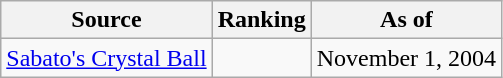<table class="wikitable" style="text-align:center">
<tr>
<th>Source</th>
<th>Ranking</th>
<th>As of</th>
</tr>
<tr>
<td align=left><a href='#'>Sabato's Crystal Ball</a></td>
<td></td>
<td>November 1, 2004</td>
</tr>
</table>
